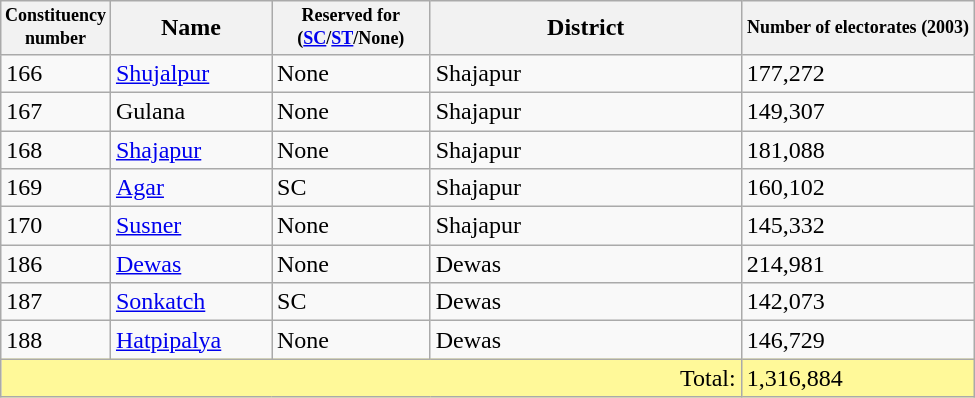<table class="wikitable sortable">
<tr>
<th style="width:50px; font-size:75%;">Constituency number</th>
<th style="width:100px;">Name</th>
<th style="width:100px; font-size:75%;">Reserved for (<a href='#'>SC</a>/<a href='#'>ST</a>/None)</th>
<th style="width:200px;">District</th>
<th style="width:150px; font-size:75%;">Number of electorates (2003)</th>
</tr>
<tr>
<td>166</td>
<td><a href='#'>Shujalpur</a></td>
<td>None</td>
<td>Shajapur</td>
<td>177,272</td>
</tr>
<tr>
<td>167</td>
<td>Gulana</td>
<td>None</td>
<td>Shajapur</td>
<td>149,307</td>
</tr>
<tr>
<td>168</td>
<td><a href='#'>Shajapur</a></td>
<td>None</td>
<td>Shajapur</td>
<td>181,088</td>
</tr>
<tr>
<td>169</td>
<td><a href='#'>Agar</a></td>
<td>SC</td>
<td>Shajapur</td>
<td>160,102</td>
</tr>
<tr>
<td>170</td>
<td><a href='#'>Susner</a></td>
<td>None</td>
<td>Shajapur</td>
<td>145,332</td>
</tr>
<tr>
<td>186</td>
<td><a href='#'>Dewas</a></td>
<td>None</td>
<td>Dewas</td>
<td>214,981</td>
</tr>
<tr>
<td>187</td>
<td><a href='#'>Sonkatch</a></td>
<td>SC</td>
<td>Dewas</td>
<td>142,073</td>
</tr>
<tr>
<td>188</td>
<td><a href='#'>Hatpipalya</a></td>
<td>None</td>
<td>Dewas</td>
<td>146,729</td>
</tr>
<tr style="background-color:#fff999;">
<td colspan="4"  style="text-align:right; ">Total:</td>
<td>1,316,884</td>
</tr>
</table>
